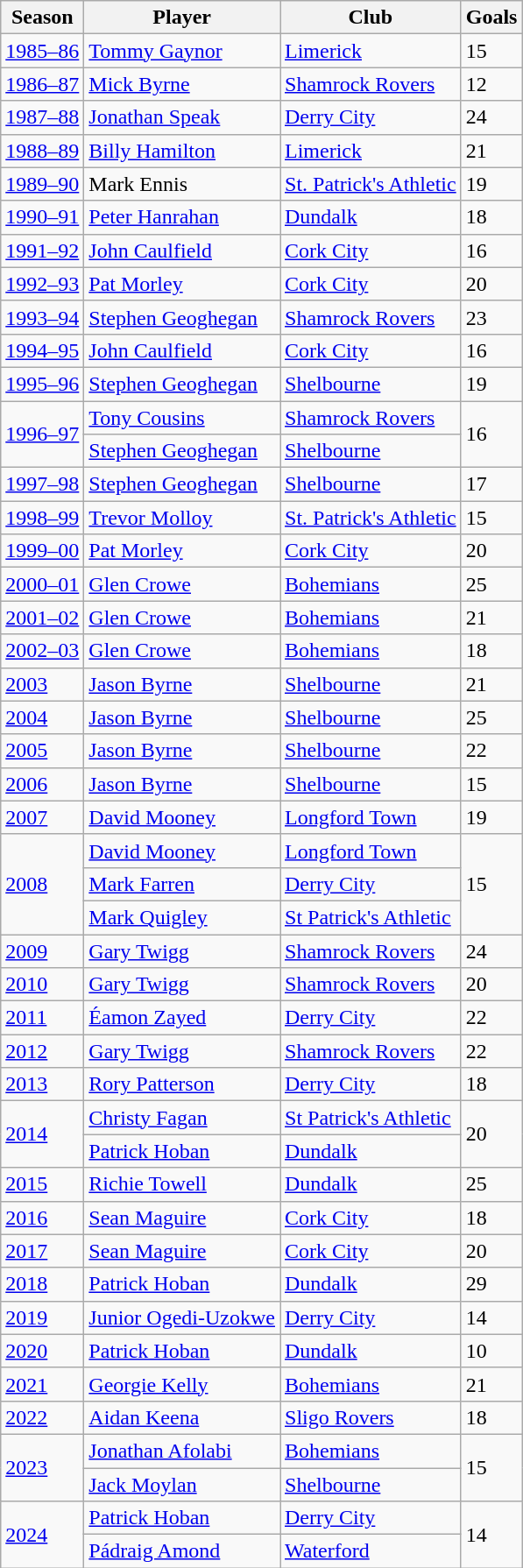<table class="wikitable sortable">
<tr>
<th>Season</th>
<th>Player</th>
<th>Club</th>
<th>Goals</th>
</tr>
<tr>
<td><a href='#'>1985–86</a></td>
<td> <a href='#'>Tommy Gaynor</a></td>
<td><a href='#'>Limerick</a></td>
<td>15</td>
</tr>
<tr>
<td><a href='#'>1986–87</a></td>
<td> <a href='#'>Mick Byrne</a></td>
<td><a href='#'>Shamrock Rovers</a></td>
<td>12</td>
</tr>
<tr>
<td><a href='#'>1987–88</a></td>
<td> <a href='#'>Jonathan Speak</a></td>
<td><a href='#'>Derry City</a></td>
<td>24</td>
</tr>
<tr>
<td><a href='#'>1988–89</a></td>
<td> <a href='#'>Billy Hamilton</a></td>
<td><a href='#'>Limerick</a></td>
<td>21</td>
</tr>
<tr>
<td><a href='#'>1989–90</a></td>
<td> Mark Ennis</td>
<td><a href='#'>St. Patrick's Athletic</a></td>
<td>19</td>
</tr>
<tr>
<td><a href='#'>1990–91</a></td>
<td> <a href='#'>Peter Hanrahan</a></td>
<td><a href='#'>Dundalk</a></td>
<td>18</td>
</tr>
<tr>
<td><a href='#'>1991–92</a></td>
<td> <a href='#'>John Caulfield</a></td>
<td><a href='#'>Cork City</a></td>
<td>16</td>
</tr>
<tr>
<td><a href='#'>1992–93</a></td>
<td> <a href='#'>Pat Morley</a></td>
<td><a href='#'>Cork City</a></td>
<td>20</td>
</tr>
<tr>
<td><a href='#'>1993–94</a></td>
<td> <a href='#'>Stephen Geoghegan</a></td>
<td><a href='#'>Shamrock Rovers</a></td>
<td>23</td>
</tr>
<tr>
<td><a href='#'>1994–95</a></td>
<td> <a href='#'>John Caulfield</a></td>
<td><a href='#'>Cork City</a></td>
<td>16</td>
</tr>
<tr>
<td><a href='#'>1995–96</a></td>
<td> <a href='#'>Stephen Geoghegan</a></td>
<td><a href='#'>Shelbourne</a></td>
<td>19</td>
</tr>
<tr>
<td rowspan=2><a href='#'>1996–97</a></td>
<td> <a href='#'>Tony Cousins</a></td>
<td><a href='#'>Shamrock Rovers</a></td>
<td rowspan=2>16</td>
</tr>
<tr>
<td> <a href='#'>Stephen Geoghegan</a></td>
<td><a href='#'>Shelbourne</a></td>
</tr>
<tr>
<td><a href='#'>1997–98</a></td>
<td> <a href='#'>Stephen Geoghegan</a></td>
<td><a href='#'>Shelbourne</a></td>
<td>17</td>
</tr>
<tr>
<td><a href='#'>1998–99</a></td>
<td> <a href='#'>Trevor Molloy</a></td>
<td><a href='#'>St. Patrick's Athletic</a></td>
<td>15</td>
</tr>
<tr>
<td><a href='#'>1999–00</a></td>
<td> <a href='#'>Pat Morley</a></td>
<td><a href='#'>Cork City</a></td>
<td>20</td>
</tr>
<tr>
<td><a href='#'>2000–01</a></td>
<td> <a href='#'>Glen Crowe</a></td>
<td><a href='#'>Bohemians</a></td>
<td>25</td>
</tr>
<tr>
<td><a href='#'>2001–02</a></td>
<td> <a href='#'>Glen Crowe</a></td>
<td><a href='#'>Bohemians</a></td>
<td>21</td>
</tr>
<tr>
<td><a href='#'>2002–03</a></td>
<td> <a href='#'>Glen Crowe</a></td>
<td><a href='#'>Bohemians</a></td>
<td>18</td>
</tr>
<tr>
<td><a href='#'>2003</a></td>
<td> <a href='#'>Jason Byrne</a></td>
<td><a href='#'>Shelbourne</a></td>
<td>21</td>
</tr>
<tr>
<td><a href='#'>2004</a></td>
<td> <a href='#'>Jason Byrne</a></td>
<td><a href='#'>Shelbourne</a></td>
<td>25</td>
</tr>
<tr>
<td><a href='#'>2005</a></td>
<td> <a href='#'>Jason Byrne</a></td>
<td><a href='#'>Shelbourne</a></td>
<td>22</td>
</tr>
<tr>
<td><a href='#'>2006</a></td>
<td> <a href='#'>Jason Byrne</a></td>
<td><a href='#'>Shelbourne</a></td>
<td>15</td>
</tr>
<tr>
<td><a href='#'>2007</a></td>
<td> <a href='#'>David Mooney</a></td>
<td><a href='#'>Longford Town</a></td>
<td>19</td>
</tr>
<tr>
<td rowspan=3><a href='#'>2008</a></td>
<td> <a href='#'>David Mooney</a></td>
<td><a href='#'>Longford Town</a></td>
<td rowspan=3>15</td>
</tr>
<tr>
<td> <a href='#'>Mark Farren</a></td>
<td><a href='#'>Derry City</a></td>
</tr>
<tr>
<td> <a href='#'>Mark Quigley</a></td>
<td><a href='#'>St Patrick's Athletic</a></td>
</tr>
<tr>
<td><a href='#'>2009</a></td>
<td> <a href='#'>Gary Twigg</a></td>
<td><a href='#'>Shamrock Rovers</a></td>
<td>24</td>
</tr>
<tr>
<td><a href='#'>2010</a></td>
<td> <a href='#'>Gary Twigg</a></td>
<td><a href='#'>Shamrock Rovers</a></td>
<td>20</td>
</tr>
<tr>
<td><a href='#'>2011</a></td>
<td> <a href='#'>Éamon Zayed</a></td>
<td><a href='#'>Derry City</a></td>
<td>22</td>
</tr>
<tr>
<td><a href='#'>2012</a></td>
<td> <a href='#'>Gary Twigg</a></td>
<td><a href='#'>Shamrock Rovers</a></td>
<td>22</td>
</tr>
<tr>
<td><a href='#'>2013</a></td>
<td> <a href='#'>Rory Patterson</a></td>
<td><a href='#'>Derry City</a></td>
<td>18</td>
</tr>
<tr>
<td rowspan=2><a href='#'>2014</a></td>
<td> <a href='#'>Christy Fagan</a></td>
<td><a href='#'>St Patrick's Athletic</a></td>
<td rowspan=2>20</td>
</tr>
<tr>
<td> <a href='#'>Patrick Hoban</a></td>
<td><a href='#'>Dundalk</a></td>
</tr>
<tr>
<td><a href='#'>2015</a></td>
<td> <a href='#'>Richie Towell</a></td>
<td><a href='#'>Dundalk</a></td>
<td>25</td>
</tr>
<tr>
<td><a href='#'>2016</a></td>
<td> <a href='#'>Sean Maguire</a></td>
<td><a href='#'>Cork City</a></td>
<td>18</td>
</tr>
<tr>
<td><a href='#'>2017</a></td>
<td> <a href='#'>Sean Maguire</a></td>
<td><a href='#'>Cork City</a></td>
<td>20</td>
</tr>
<tr>
<td><a href='#'>2018</a></td>
<td> <a href='#'>Patrick Hoban</a></td>
<td><a href='#'>Dundalk</a></td>
<td>29</td>
</tr>
<tr>
<td><a href='#'>2019</a></td>
<td> <a href='#'>Junior Ogedi-Uzokwe</a></td>
<td><a href='#'>Derry City</a></td>
<td>14</td>
</tr>
<tr>
<td><a href='#'>2020</a></td>
<td> <a href='#'>Patrick Hoban</a></td>
<td><a href='#'>Dundalk</a></td>
<td>10</td>
</tr>
<tr>
<td><a href='#'>2021</a></td>
<td> <a href='#'>Georgie Kelly</a></td>
<td><a href='#'>Bohemians</a></td>
<td>21</td>
</tr>
<tr>
<td><a href='#'>2022</a></td>
<td> <a href='#'>Aidan Keena</a></td>
<td><a href='#'>Sligo Rovers</a></td>
<td>18</td>
</tr>
<tr>
<td rowspan=2><a href='#'>2023</a></td>
<td> <a href='#'>Jonathan Afolabi</a></td>
<td><a href='#'>Bohemians</a></td>
<td rowspan=2>15</td>
</tr>
<tr>
<td> <a href='#'>Jack Moylan</a></td>
<td><a href='#'>Shelbourne</a></td>
</tr>
<tr>
<td rowspan=2><a href='#'>2024</a></td>
<td> <a href='#'>Patrick Hoban</a></td>
<td><a href='#'>Derry City</a></td>
<td rowspan=2>14</td>
</tr>
<tr>
<td> <a href='#'>Pádraig Amond</a></td>
<td><a href='#'>Waterford</a></td>
</tr>
</table>
